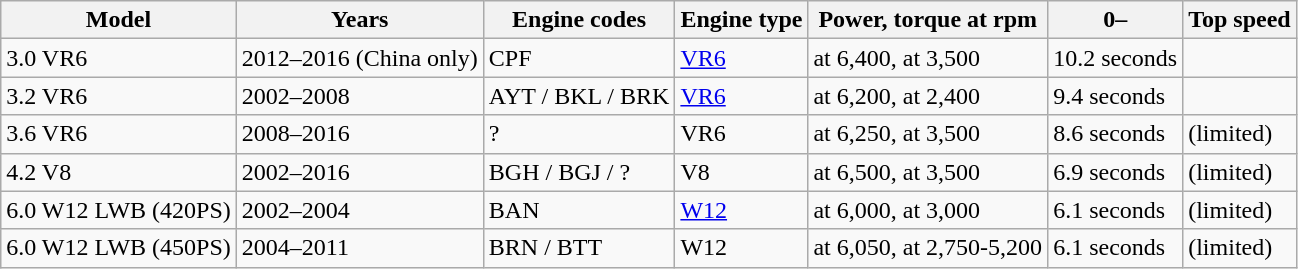<table class="wikitable collapsible sortable">
<tr>
<th>Model</th>
<th>Years</th>
<th>Engine codes</th>
<th>Engine type</th>
<th>Power, torque at rpm</th>
<th>0–</th>
<th>Top speed</th>
</tr>
<tr>
<td>3.0 VR6</td>
<td>2012–2016 (China only)</td>
<td>CPF</td>
<td> <a href='#'>VR6</a></td>
<td> at 6,400,  at 3,500</td>
<td>10.2 seconds</td>
<td></td>
</tr>
<tr>
<td>3.2 VR6</td>
<td>2002–2008</td>
<td>AYT / BKL / BRK</td>
<td> <a href='#'>VR6</a></td>
<td> at 6,200,  at 2,400</td>
<td>9.4 seconds</td>
<td></td>
</tr>
<tr>
<td>3.6 VR6</td>
<td>2008–2016</td>
<td>?</td>
<td> VR6</td>
<td> at 6,250,  at 3,500</td>
<td>8.6 seconds</td>
<td> (limited)</td>
</tr>
<tr>
<td>4.2 V8</td>
<td>2002–2016</td>
<td>BGH / BGJ / ?</td>
<td> V8</td>
<td> at 6,500,  at 3,500</td>
<td>6.9 seconds</td>
<td> (limited)</td>
</tr>
<tr>
<td>6.0 W12 LWB (420PS)</td>
<td>2002–2004</td>
<td>BAN</td>
<td> <a href='#'>W12</a></td>
<td> at 6,000,  at 3,000</td>
<td>6.1 seconds</td>
<td> (limited)</td>
</tr>
<tr>
<td>6.0 W12 LWB (450PS)</td>
<td>2004–2011</td>
<td>BRN / BTT</td>
<td> W12</td>
<td> at 6,050,  at 2,750-5,200</td>
<td>6.1 seconds</td>
<td> (limited)</td>
</tr>
</table>
